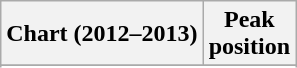<table class="wikitable sortable">
<tr>
<th align="left">Chart (2012–2013)</th>
<th align="center">Peak<br>position</th>
</tr>
<tr>
</tr>
<tr>
</tr>
<tr>
</tr>
<tr>
</tr>
</table>
